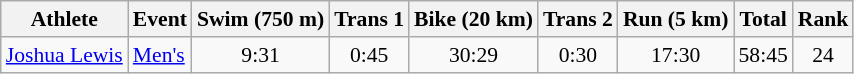<table class="wikitable" border="1" style="font-size:90%">
<tr>
<th>Athlete</th>
<th>Event</th>
<th>Swim (750 m)</th>
<th>Trans 1</th>
<th>Bike (20 km)</th>
<th>Trans 2</th>
<th>Run (5 km)</th>
<th>Total</th>
<th>Rank</th>
</tr>
<tr align=center>
<td align=left><a href='#'>Joshua Lewis</a></td>
<td align=left><a href='#'>Men's</a></td>
<td>9:31</td>
<td>0:45</td>
<td>30:29</td>
<td>0:30</td>
<td>17:30</td>
<td>58:45</td>
<td>24</td>
</tr>
</table>
